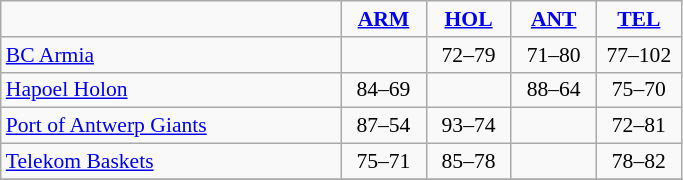<table class="wikitable" style="font-size: 90%; text-align: center">
<tr>
<td width=220></td>
<td width=50><strong><a href='#'>ARM</a></strong></td>
<td width=50><strong><a href='#'>HOL</a></strong></td>
<td width=50><strong><a href='#'>ANT</a></strong></td>
<td width=50><strong><a href='#'>TEL</a></strong></td>
</tr>
<tr>
<td align=left> <a href='#'>BC Armia</a></td>
<td></td>
<td>72–79</td>
<td>71–80</td>
<td>77–102</td>
</tr>
<tr>
<td align=left> <a href='#'>Hapoel Holon</a></td>
<td>84–69</td>
<td></td>
<td>88–64</td>
<td>75–70</td>
</tr>
<tr>
<td align=left> <a href='#'>Port of Antwerp Giants</a></td>
<td>87–54</td>
<td>93–74</td>
<td></td>
<td>72–81</td>
</tr>
<tr>
<td align=left> <a href='#'>Telekom Baskets</a></td>
<td>75–71</td>
<td>85–78</td>
<td></td>
<td>78–82</td>
</tr>
<tr>
</tr>
</table>
